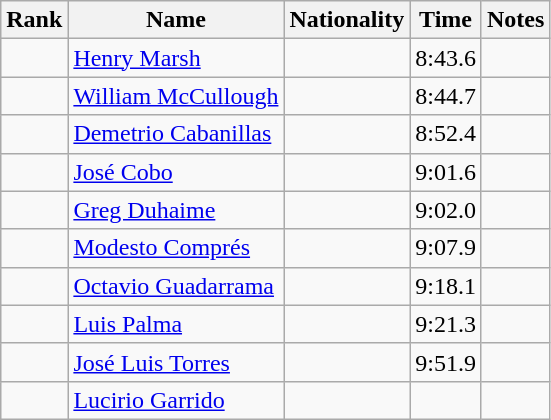<table class="wikitable sortable">
<tr>
<th>Rank</th>
<th>Name</th>
<th>Nationality</th>
<th>Time</th>
<th>Notes</th>
</tr>
<tr>
<td></td>
<td><a href='#'>Henry Marsh</a></td>
<td></td>
<td>8:43.6</td>
<td></td>
</tr>
<tr>
<td></td>
<td><a href='#'>William McCullough</a></td>
<td></td>
<td>8:44.7</td>
<td></td>
</tr>
<tr>
<td></td>
<td><a href='#'>Demetrio Cabanillas</a></td>
<td></td>
<td>8:52.4</td>
<td></td>
</tr>
<tr>
<td></td>
<td><a href='#'>José Cobo</a></td>
<td></td>
<td>9:01.6</td>
<td></td>
</tr>
<tr>
<td></td>
<td><a href='#'>Greg Duhaime</a></td>
<td></td>
<td>9:02.0</td>
<td></td>
</tr>
<tr>
<td></td>
<td><a href='#'>Modesto Comprés</a></td>
<td></td>
<td>9:07.9</td>
<td></td>
</tr>
<tr>
<td></td>
<td><a href='#'>Octavio Guadarrama</a></td>
<td></td>
<td>9:18.1</td>
<td></td>
</tr>
<tr>
<td></td>
<td><a href='#'>Luis Palma</a></td>
<td></td>
<td>9:21.3</td>
<td></td>
</tr>
<tr>
<td></td>
<td><a href='#'>José Luis Torres</a></td>
<td></td>
<td>9:51.9</td>
<td></td>
</tr>
<tr>
<td></td>
<td><a href='#'>Lucirio Garrido</a></td>
<td></td>
<td></td>
<td></td>
</tr>
</table>
